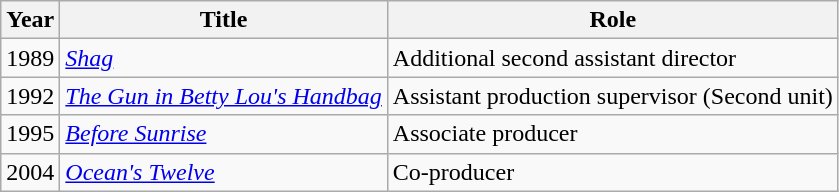<table class="wikitable">
<tr>
<th>Year</th>
<th>Title</th>
<th>Role</th>
</tr>
<tr>
<td>1989</td>
<td><em><a href='#'>Shag</a></em></td>
<td>Additional second assistant director</td>
</tr>
<tr>
<td>1992</td>
<td><em><a href='#'>The Gun in Betty Lou's Handbag</a></em></td>
<td>Assistant production supervisor (Second unit)</td>
</tr>
<tr>
<td>1995</td>
<td><em><a href='#'>Before Sunrise</a></em></td>
<td>Associate producer</td>
</tr>
<tr>
<td>2004</td>
<td><em><a href='#'>Ocean's Twelve</a></em></td>
<td>Co-producer</td>
</tr>
</table>
